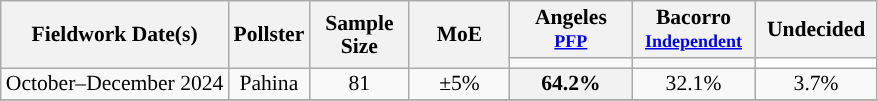<table class="wikitable" style="text-align:center;font-size:90%;line-height:15px">
<tr>
<th rowspan="2">Fieldwork Date(s)</th>
<th rowspan="2">Pollster</th>
<th rowspan="2" style="width:60px;">Sample Size</th>
<th rowspan="2" style="width:60px;">MoE</th>
<th style="width:75px;">Angeles<br><small><a href='#'>PFP</a></small></th>
<th style="width:75px;">Bacorro<br><small><a href='#'>Independent</a></small></th>
<th style="width:75px;">Undecided</th>
</tr>
<tr>
<td style="background:"></td>
<td style="background:"></td>
<td style="background:#FFFFFF;"></td>
</tr>
<tr>
<td>October–December 2024</td>
<td>Pahina</td>
<td>81</td>
<td>±5%</td>
<th style="background-color:#">64.2%</th>
<td>32.1%</td>
<td>3.7%</td>
</tr>
<tr>
</tr>
</table>
